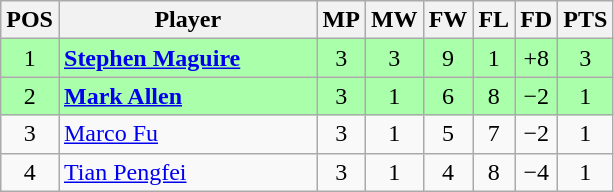<table class="wikitable" style="text-align: center;">
<tr>
<th width=20>POS</th>
<th width=165>Player</th>
<th width=20>MP</th>
<th width=20>MW</th>
<th width=20>FW</th>
<th width=20>FL</th>
<th width=20>FD</th>
<th width=20>PTS</th>
</tr>
<tr style="background:#aaffaa;">
<td>1</td>
<td style="text-align:left;"> <strong><a href='#'>Stephen Maguire</a></strong></td>
<td>3</td>
<td>3</td>
<td>9</td>
<td>1</td>
<td>+8</td>
<td>3</td>
</tr>
<tr style="background:#aaffaa;">
<td>2</td>
<td style="text-align:left;"> <strong><a href='#'>Mark Allen</a></strong></td>
<td>3</td>
<td>1</td>
<td>6</td>
<td>8</td>
<td>−2</td>
<td>1</td>
</tr>
<tr>
<td>3</td>
<td style="text-align:left;"> <a href='#'>Marco Fu</a></td>
<td>3</td>
<td>1</td>
<td>5</td>
<td>7</td>
<td>−2</td>
<td>1</td>
</tr>
<tr>
<td>4</td>
<td style="text-align:left;"> <a href='#'>Tian Pengfei</a></td>
<td>3</td>
<td>1</td>
<td>4</td>
<td>8</td>
<td>−4</td>
<td>1</td>
</tr>
</table>
